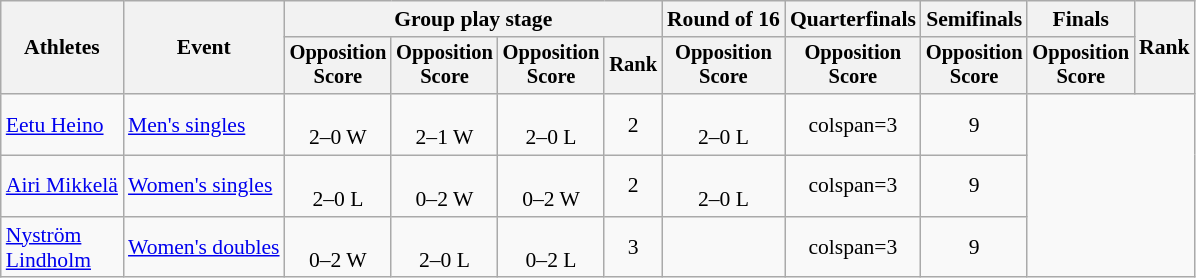<table class=wikitable style="font-size:90%">
<tr>
<th rowspan="2">Athletes</th>
<th rowspan="2">Event</th>
<th colspan="4">Group play stage</th>
<th>Round of 16</th>
<th>Quarterfinals</th>
<th>Semifinals</th>
<th>Finals</th>
<th rowspan="2">Rank</th>
</tr>
<tr style="font-size:95%">
<th>Opposition<br>Score</th>
<th>Opposition<br>Score</th>
<th>Opposition<br>Score</th>
<th>Rank</th>
<th>Opposition<br>Score</th>
<th>Opposition<br>Score</th>
<th>Opposition<br>Score</th>
<th>Opposition<br>Score</th>
</tr>
<tr align=center>
<td align=left><a href='#'>Eetu Heino</a></td>
<td align=left><a href='#'>Men's singles</a></td>
<td><br>2–0 W</td>
<td><br>2–1 W</td>
<td><br>2–0 L</td>
<td>2</td>
<td><br>2–0 L</td>
<td>colspan=3 </td>
<td>9</td>
</tr>
<tr align=center>
<td align=left><a href='#'>Airi Mikkelä</a></td>
<td align=left><a href='#'>Women's singles</a></td>
<td><br>2–0 L</td>
<td><br>0–2 W</td>
<td><br>0–2 W</td>
<td>2</td>
<td><br>2–0 L</td>
<td>colspan=3 </td>
<td>9</td>
</tr>
<tr align=center>
<td align=left><a href='#'>Nyström</a><br><a href='#'>Lindholm</a></td>
<td align=left><a href='#'>Women's doubles</a></td>
<td><br>0–2 W</td>
<td><br>2–0 L</td>
<td><br>0–2 L</td>
<td>3</td>
<td></td>
<td>colspan=3 </td>
<td>9</td>
</tr>
</table>
